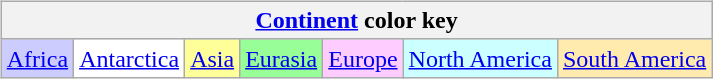<table border="0">
<tr>
<td colspan="2" align="center"><br><table class="wikitable" align="center">
<tr bgcolor="#CCCCCC">
<th colspan="7" align="center"><a href='#'>Continent</a> color key</th>
</tr>
<tr>
<td bgcolor="#CCCCFF"><a href='#'>Africa</a></td>
<td bgcolor="#FFFFFF"><a href='#'>Antarctica</a></td>
<td bgcolor="#FFFF99"><a href='#'>Asia</a></td>
<td bgcolor="#98FF98"><a href='#'>Eurasia</a></td>
<td bgcolor="#FFCCFF"><a href='#'>Europe</a></td>
<td bgcolor="#CCFFFF"><a href='#'>North America</a></td>
<td bgcolor="#FFEBAD"><a href='#'>South America</a></td>
</tr>
</table>
</td>
</tr>
</table>
